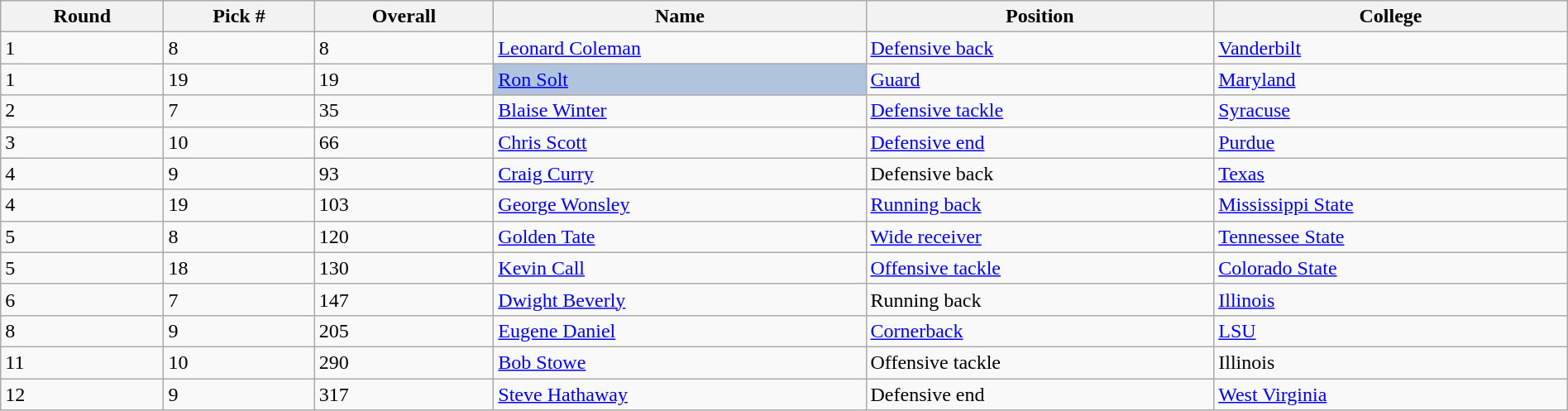<table class="wikitable sortable sortable" style="width: 100%">
<tr>
<th>Round</th>
<th>Pick #</th>
<th>Overall</th>
<th>Name</th>
<th>Position</th>
<th>College</th>
</tr>
<tr>
<td>1</td>
<td>8</td>
<td>8</td>
<td><a href='#'>Leonard Coleman</a></td>
<td><a href='#'>Defensive back</a></td>
<td><a href='#'>Vanderbilt</a></td>
</tr>
<tr>
<td>1</td>
<td>19</td>
<td>19</td>
<td bgcolor=lightsteelblue><a href='#'>Ron Solt</a></td>
<td><a href='#'>Guard</a></td>
<td><a href='#'>Maryland</a></td>
</tr>
<tr>
<td>2</td>
<td>7</td>
<td>35</td>
<td><a href='#'>Blaise Winter</a></td>
<td><a href='#'>Defensive tackle</a></td>
<td><a href='#'>Syracuse</a></td>
</tr>
<tr>
<td>3</td>
<td>10</td>
<td>66</td>
<td><a href='#'>Chris Scott</a></td>
<td><a href='#'>Defensive end</a></td>
<td><a href='#'>Purdue</a></td>
</tr>
<tr>
<td>4</td>
<td>9</td>
<td>93</td>
<td><a href='#'>Craig Curry</a></td>
<td>Defensive back</td>
<td><a href='#'>Texas</a></td>
</tr>
<tr>
<td>4</td>
<td>19</td>
<td>103</td>
<td><a href='#'>George Wonsley</a></td>
<td><a href='#'>Running back</a></td>
<td><a href='#'>Mississippi State</a></td>
</tr>
<tr>
<td>5</td>
<td>8</td>
<td>120</td>
<td><a href='#'>Golden Tate</a></td>
<td><a href='#'>Wide receiver</a></td>
<td><a href='#'>Tennessee State</a></td>
</tr>
<tr>
<td>5</td>
<td>18</td>
<td>130</td>
<td><a href='#'>Kevin Call</a></td>
<td><a href='#'>Offensive tackle</a></td>
<td><a href='#'>Colorado State</a></td>
</tr>
<tr>
<td>6</td>
<td>7</td>
<td>147</td>
<td><a href='#'>Dwight Beverly</a></td>
<td>Running back</td>
<td><a href='#'>Illinois</a></td>
</tr>
<tr>
<td>8</td>
<td>9</td>
<td>205</td>
<td><a href='#'>Eugene Daniel</a></td>
<td><a href='#'>Cornerback</a></td>
<td><a href='#'>LSU</a></td>
</tr>
<tr>
<td>11</td>
<td>10</td>
<td>290</td>
<td><a href='#'>Bob Stowe</a></td>
<td>Offensive tackle</td>
<td>Illinois</td>
</tr>
<tr>
<td>12</td>
<td>9</td>
<td>317</td>
<td><a href='#'>Steve Hathaway</a></td>
<td>Defensive end</td>
<td><a href='#'>West Virginia</a></td>
</tr>
</table>
